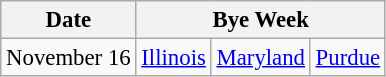<table class="wikitable" style="font-size:95%;">
<tr>
<th>Date</th>
<th colspan="3">Bye Week</th>
</tr>
<tr>
<td>November 16</td>
<td><a href='#'>Illinois</a></td>
<td><a href='#'>Maryland</a></td>
<td><a href='#'>Purdue</a></td>
</tr>
</table>
